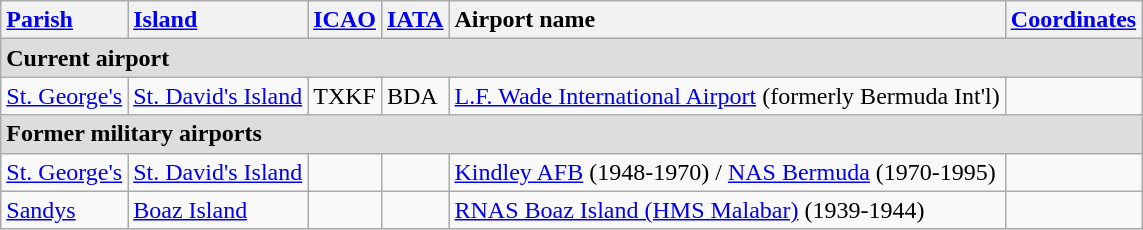<table class="wikitable sortable">
<tr>
<th style="text-align:left;"><a href='#'>Parish</a></th>
<th style="text-align:left;"><a href='#'>Island</a></th>
<th style="text-align:left;"><a href='#'>ICAO</a></th>
<th style="text-align:left;"><a href='#'>IATA</a></th>
<th style="text-align:left;">Airport name</th>
<th style="text-align:left;"><a href='#'>Coordinates</a></th>
</tr>
<tr class="sortbottom">
<th colspan="6" style="text-align:left; background:#DDDDDD;">Current airport</th>
</tr>
<tr valign="top">
<td><a href='#'>St. George's</a></td>
<td><a href='#'>St. David's Island</a></td>
<td>TXKF</td>
<td>BDA</td>
<td><a href='#'>L.F. Wade International Airport</a> (formerly Bermuda Int'l)</td>
<td></td>
</tr>
<tr class="sortbottom">
<th colspan="6" style="text-align:left; background:#DDDDDD;">Former military airports</th>
</tr>
<tr valign="top">
<td><a href='#'>St. George's</a></td>
<td><a href='#'>St. David's Island</a></td>
<td></td>
<td></td>
<td><a href='#'>Kindley AFB</a> (1948-1970) / <a href='#'>NAS Bermuda</a> (1970-1995)</td>
<td></td>
</tr>
<tr valign="top">
<td><a href='#'>Sandys</a></td>
<td><a href='#'>Boaz Island</a></td>
<td></td>
<td></td>
<td><a href='#'>RNAS Boaz Island (HMS Malabar)</a> (1939-1944)</td>
<td></td>
</tr>
</table>
